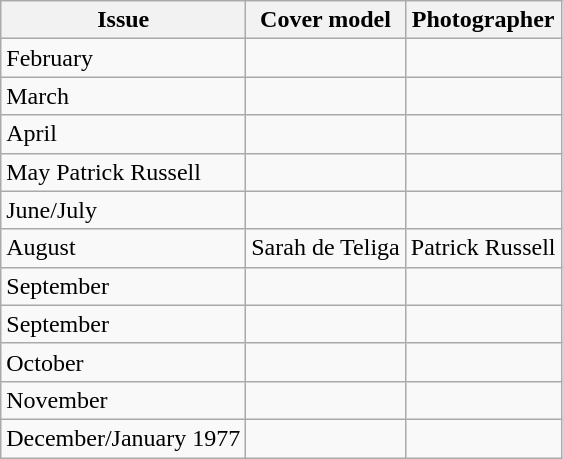<table class="wikitable">
<tr>
<th>Issue</th>
<th>Cover model</th>
<th>Photographer</th>
</tr>
<tr>
<td>February</td>
<td></td>
<td></td>
</tr>
<tr>
<td>March</td>
<td></td>
<td></td>
</tr>
<tr>
<td>April</td>
<td></td>
<td></td>
</tr>
<tr>
<td>May Patrick Russell</td>
<td></td>
<td></td>
</tr>
<tr>
<td>June/July</td>
<td></td>
<td></td>
</tr>
<tr>
<td>August</td>
<td>Sarah de Teliga</td>
<td>Patrick Russell</td>
</tr>
<tr>
<td>September</td>
<td></td>
<td></td>
</tr>
<tr>
<td>September</td>
<td></td>
<td></td>
</tr>
<tr>
<td>October</td>
<td></td>
<td></td>
</tr>
<tr>
<td>November</td>
<td></td>
<td></td>
</tr>
<tr>
<td>December/January 1977</td>
<td></td>
<td></td>
</tr>
</table>
